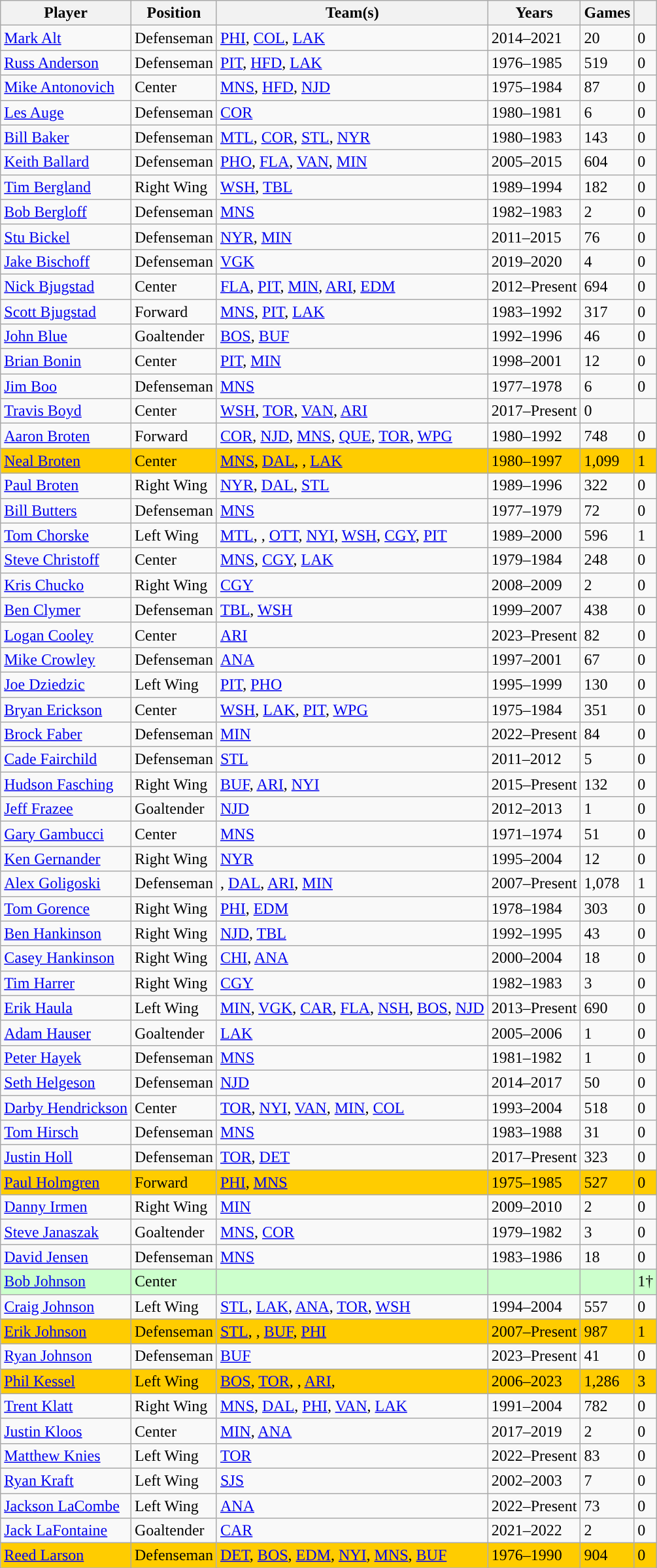<table class="wikitable sortable">
<tr>
<th>Player</th>
<th>Position</th>
<th>Team(s)</th>
<th>Years</th>
<th>Games</th>
<th><a href='#'></a></th>
</tr>
<tr>
<td><a href='#'>Mark Alt</a></td>
<td>Defenseman</td>
<td><a href='#'>PHI</a>, <a href='#'>COL</a>, <a href='#'>LAK</a></td>
<td>2014–2021</td>
<td>20</td>
<td>0</td>
</tr>
<tr>
<td><a href='#'>Russ Anderson</a></td>
<td>Defenseman</td>
<td><a href='#'>PIT</a>, <a href='#'>HFD</a>, <a href='#'>LAK</a></td>
<td>1976–1985</td>
<td>519</td>
<td>0</td>
</tr>
<tr>
<td><a href='#'>Mike Antonovich</a></td>
<td>Center</td>
<td><a href='#'>MNS</a>, <a href='#'>HFD</a>, <a href='#'>NJD</a></td>
<td>1975–1984</td>
<td>87</td>
<td>0</td>
</tr>
<tr>
<td><a href='#'>Les Auge</a></td>
<td>Defenseman</td>
<td><a href='#'>COR</a></td>
<td>1980–1981</td>
<td>6</td>
<td>0</td>
</tr>
<tr>
<td><a href='#'>Bill Baker</a></td>
<td>Defenseman</td>
<td><a href='#'>MTL</a>, <a href='#'>COR</a>, <a href='#'>STL</a>, <a href='#'>NYR</a></td>
<td>1980–1983</td>
<td>143</td>
<td>0</td>
</tr>
<tr>
<td><a href='#'>Keith Ballard</a></td>
<td>Defenseman</td>
<td><a href='#'>PHO</a>, <a href='#'>FLA</a>, <a href='#'>VAN</a>, <a href='#'>MIN</a></td>
<td>2005–2015</td>
<td>604</td>
<td>0</td>
</tr>
<tr>
<td><a href='#'>Tim Bergland</a></td>
<td>Right Wing</td>
<td><a href='#'>WSH</a>, <a href='#'>TBL</a></td>
<td>1989–1994</td>
<td>182</td>
<td>0</td>
</tr>
<tr>
<td><a href='#'>Bob Bergloff</a></td>
<td>Defenseman</td>
<td><a href='#'>MNS</a></td>
<td>1982–1983</td>
<td>2</td>
<td>0</td>
</tr>
<tr>
<td><a href='#'>Stu Bickel</a></td>
<td>Defenseman</td>
<td><a href='#'>NYR</a>, <a href='#'>MIN</a></td>
<td>2011–2015</td>
<td>76</td>
<td>0</td>
</tr>
<tr>
<td><a href='#'>Jake Bischoff</a></td>
<td>Defenseman</td>
<td><a href='#'>VGK</a></td>
<td>2019–2020</td>
<td>4</td>
<td>0</td>
</tr>
<tr>
<td><a href='#'>Nick Bjugstad</a></td>
<td>Center</td>
<td><a href='#'>FLA</a>, <a href='#'>PIT</a>, <a href='#'>MIN</a>, <a href='#'>ARI</a>, <a href='#'>EDM</a></td>
<td>2012–Present</td>
<td>694</td>
<td>0</td>
</tr>
<tr>
<td><a href='#'>Scott Bjugstad</a></td>
<td>Forward</td>
<td><a href='#'>MNS</a>, <a href='#'>PIT</a>, <a href='#'>LAK</a></td>
<td>1983–1992</td>
<td>317</td>
<td>0</td>
</tr>
<tr>
<td><a href='#'>John Blue</a></td>
<td>Goaltender</td>
<td><a href='#'>BOS</a>, <a href='#'>BUF</a></td>
<td>1992–1996</td>
<td>46</td>
<td>0</td>
</tr>
<tr>
<td><a href='#'>Brian Bonin</a></td>
<td>Center</td>
<td><a href='#'>PIT</a>, <a href='#'>MIN</a></td>
<td>1998–2001</td>
<td>12</td>
<td>0</td>
</tr>
<tr>
<td><a href='#'>Jim Boo</a></td>
<td>Defenseman</td>
<td><a href='#'>MNS</a></td>
<td>1977–1978</td>
<td>6</td>
<td>0</td>
</tr>
<tr>
<td><a href='#'>Travis Boyd</a></td>
<td>Center</td>
<td><a href='#'>WSH</a>, <a href='#'>TOR</a>, <a href='#'>VAN</a>, <a href='#'>ARI</a></td>
<td>2017–Present</td>
<td 280296>0</td>
</tr>
<tr>
<td><a href='#'>Aaron Broten</a></td>
<td>Forward</td>
<td><a href='#'>COR</a>, <a href='#'>NJD</a>, <a href='#'>MNS</a>, <a href='#'>QUE</a>, <a href='#'>TOR</a>, <a href='#'>WPG</a></td>
<td>1980–1992</td>
<td>748</td>
<td>0</td>
</tr>
<tr bgcolor=#FFCC00>
<td><a href='#'>Neal Broten</a></td>
<td>Center</td>
<td><a href='#'>MNS</a>, <a href='#'>DAL</a>, <span><strong></strong></span>, <a href='#'>LAK</a></td>
<td>1980–1997</td>
<td>1,099</td>
<td>1</td>
</tr>
<tr>
<td><a href='#'>Paul Broten</a></td>
<td>Right Wing</td>
<td><a href='#'>NYR</a>, <a href='#'>DAL</a>, <a href='#'>STL</a></td>
<td>1989–1996</td>
<td>322</td>
<td>0</td>
</tr>
<tr>
<td><a href='#'>Bill Butters</a></td>
<td>Defenseman</td>
<td><a href='#'>MNS</a></td>
<td>1977–1979</td>
<td>72</td>
<td>0</td>
</tr>
<tr>
<td><a href='#'>Tom Chorske</a></td>
<td>Left Wing</td>
<td><a href='#'>MTL</a>, <span><strong></strong></span>, <a href='#'>OTT</a>, <a href='#'>NYI</a>, <a href='#'>WSH</a>, <a href='#'>CGY</a>, <a href='#'>PIT</a></td>
<td>1989–2000</td>
<td>596</td>
<td>1</td>
</tr>
<tr>
<td><a href='#'>Steve Christoff</a></td>
<td>Center</td>
<td><a href='#'>MNS</a>, <a href='#'>CGY</a>, <a href='#'>LAK</a></td>
<td>1979–1984</td>
<td>248</td>
<td>0</td>
</tr>
<tr>
<td><a href='#'>Kris Chucko</a></td>
<td>Right Wing</td>
<td><a href='#'>CGY</a></td>
<td>2008–2009</td>
<td>2</td>
<td>0</td>
</tr>
<tr>
<td><a href='#'>Ben Clymer</a></td>
<td>Defenseman</td>
<td><a href='#'>TBL</a>, <a href='#'>WSH</a></td>
<td>1999–2007</td>
<td>438</td>
<td>0</td>
</tr>
<tr>
<td><a href='#'>Logan Cooley</a></td>
<td>Center</td>
<td><a href='#'>ARI</a></td>
<td>2023–Present</td>
<td>82</td>
<td>0</td>
</tr>
<tr>
<td><a href='#'>Mike Crowley</a></td>
<td>Defenseman</td>
<td><a href='#'>ANA</a></td>
<td>1997–2001</td>
<td>67</td>
<td>0</td>
</tr>
<tr>
<td><a href='#'>Joe Dziedzic</a></td>
<td>Left Wing</td>
<td><a href='#'>PIT</a>, <a href='#'>PHO</a></td>
<td>1995–1999</td>
<td>130</td>
<td>0</td>
</tr>
<tr>
<td><a href='#'>Bryan Erickson</a></td>
<td>Center</td>
<td><a href='#'>WSH</a>, <a href='#'>LAK</a>, <a href='#'>PIT</a>, <a href='#'>WPG</a></td>
<td>1975–1984</td>
<td>351</td>
<td>0</td>
</tr>
<tr>
<td><a href='#'>Brock Faber</a></td>
<td>Defenseman</td>
<td><a href='#'>MIN</a></td>
<td>2022–Present</td>
<td>84</td>
<td>0</td>
</tr>
<tr>
<td><a href='#'>Cade Fairchild</a></td>
<td>Defenseman</td>
<td><a href='#'>STL</a></td>
<td>2011–2012</td>
<td>5</td>
<td>0</td>
</tr>
<tr>
<td><a href='#'>Hudson Fasching</a></td>
<td>Right Wing</td>
<td><a href='#'>BUF</a>, <a href='#'>ARI</a>, <a href='#'>NYI</a></td>
<td>2015–Present</td>
<td>132</td>
<td>0</td>
</tr>
<tr>
<td><a href='#'>Jeff Frazee</a></td>
<td>Goaltender</td>
<td><a href='#'>NJD</a></td>
<td>2012–2013</td>
<td>1</td>
<td>0</td>
</tr>
<tr>
<td><a href='#'>Gary Gambucci</a></td>
<td>Center</td>
<td><a href='#'>MNS</a></td>
<td>1971–1974</td>
<td>51</td>
<td>0</td>
</tr>
<tr>
<td><a href='#'>Ken Gernander</a></td>
<td>Right Wing</td>
<td><a href='#'>NYR</a></td>
<td>1995–2004</td>
<td>12</td>
<td>0</td>
</tr>
<tr>
<td><a href='#'>Alex Goligoski</a></td>
<td>Defenseman</td>
<td><span><strong></strong></span>, <a href='#'>DAL</a>, <a href='#'>ARI</a>, <a href='#'>MIN</a></td>
<td>2007–Present</td>
<td>1,078</td>
<td>1</td>
</tr>
<tr>
<td><a href='#'>Tom Gorence</a></td>
<td>Right Wing</td>
<td><a href='#'>PHI</a>, <a href='#'>EDM</a></td>
<td>1978–1984</td>
<td>303</td>
<td>0</td>
</tr>
<tr>
<td><a href='#'>Ben Hankinson</a></td>
<td>Right Wing</td>
<td><a href='#'>NJD</a>, <a href='#'>TBL</a></td>
<td>1992–1995</td>
<td>43</td>
<td>0</td>
</tr>
<tr>
<td><a href='#'>Casey Hankinson</a></td>
<td>Right Wing</td>
<td><a href='#'>CHI</a>, <a href='#'>ANA</a></td>
<td>2000–2004</td>
<td>18</td>
<td>0</td>
</tr>
<tr>
<td><a href='#'>Tim Harrer</a></td>
<td>Right Wing</td>
<td><a href='#'>CGY</a></td>
<td>1982–1983</td>
<td>3</td>
<td>0</td>
</tr>
<tr>
<td><a href='#'>Erik Haula</a></td>
<td>Left Wing</td>
<td><a href='#'>MIN</a>, <a href='#'>VGK</a>, <a href='#'>CAR</a>, <a href='#'>FLA</a>, <a href='#'>NSH</a>, <a href='#'>BOS</a>, <a href='#'>NJD</a></td>
<td>2013–Present</td>
<td>690</td>
<td>0</td>
</tr>
<tr>
<td><a href='#'>Adam Hauser</a></td>
<td>Goaltender</td>
<td><a href='#'>LAK</a></td>
<td>2005–2006</td>
<td>1</td>
<td>0</td>
</tr>
<tr>
<td><a href='#'>Peter Hayek</a></td>
<td>Defenseman</td>
<td><a href='#'>MNS</a></td>
<td>1981–1982</td>
<td>1</td>
<td>0</td>
</tr>
<tr>
<td><a href='#'>Seth Helgeson</a></td>
<td>Defenseman</td>
<td><a href='#'>NJD</a></td>
<td>2014–2017</td>
<td>50</td>
<td>0</td>
</tr>
<tr>
<td><a href='#'>Darby Hendrickson</a></td>
<td>Center</td>
<td><a href='#'>TOR</a>, <a href='#'>NYI</a>, <a href='#'>VAN</a>, <a href='#'>MIN</a>, <a href='#'>COL</a></td>
<td>1993–2004</td>
<td>518</td>
<td>0</td>
</tr>
<tr>
<td><a href='#'>Tom Hirsch</a></td>
<td>Defenseman</td>
<td><a href='#'>MNS</a></td>
<td>1983–1988</td>
<td>31</td>
<td>0</td>
</tr>
<tr>
<td><a href='#'>Justin Holl</a></td>
<td>Defenseman</td>
<td><a href='#'>TOR</a>, <a href='#'>DET</a></td>
<td>2017–Present</td>
<td>323</td>
<td>0</td>
</tr>
<tr bgcolor=#FFCC00>
<td><a href='#'>Paul Holmgren</a></td>
<td>Forward</td>
<td><a href='#'>PHI</a>, <a href='#'>MNS</a></td>
<td>1975–1985</td>
<td>527</td>
<td>0</td>
</tr>
<tr>
<td><a href='#'>Danny Irmen</a></td>
<td>Right Wing</td>
<td><a href='#'>MIN</a></td>
<td>2009–2010</td>
<td>2</td>
<td>0</td>
</tr>
<tr>
<td><a href='#'>Steve Janaszak</a></td>
<td>Goaltender</td>
<td><a href='#'>MNS</a>, <a href='#'>COR</a></td>
<td>1979–1982</td>
<td>3</td>
<td>0</td>
</tr>
<tr>
<td><a href='#'>David Jensen</a></td>
<td>Defenseman</td>
<td><a href='#'>MNS</a></td>
<td>1983–1986</td>
<td>18</td>
<td>0</td>
</tr>
<tr bgcolor=#CCFFCC>
<td><a href='#'>Bob Johnson</a></td>
<td>Center</td>
<td></td>
<td></td>
<td></td>
<td>1†</td>
</tr>
<tr>
<td><a href='#'>Craig Johnson</a></td>
<td>Left Wing</td>
<td><a href='#'>STL</a>, <a href='#'>LAK</a>, <a href='#'>ANA</a>, <a href='#'>TOR</a>, <a href='#'>WSH</a></td>
<td>1994–2004</td>
<td>557</td>
<td>0</td>
</tr>
<tr bgcolor=#FFCC00>
<td><a href='#'>Erik Johnson</a></td>
<td>Defenseman</td>
<td><a href='#'>STL</a>, <span><strong></strong></span>, <a href='#'>BUF</a>, <a href='#'>PHI</a></td>
<td>2007–Present</td>
<td>987</td>
<td>1</td>
</tr>
<tr>
<td><a href='#'>Ryan Johnson</a></td>
<td>Defenseman</td>
<td><a href='#'>BUF</a></td>
<td>2023–Present</td>
<td>41</td>
<td>0</td>
</tr>
<tr bgcolor=#FFCC00>
<td><a href='#'>Phil Kessel</a></td>
<td>Left Wing</td>
<td><a href='#'>BOS</a>, <a href='#'>TOR</a>, <span><strong></strong></span>, <a href='#'>ARI</a>, <span><strong></strong></span></td>
<td>2006–2023</td>
<td>1,286</td>
<td>3</td>
</tr>
<tr>
<td><a href='#'>Trent Klatt</a></td>
<td>Right Wing</td>
<td><a href='#'>MNS</a>, <a href='#'>DAL</a>, <a href='#'>PHI</a>, <a href='#'>VAN</a>, <a href='#'>LAK</a></td>
<td>1991–2004</td>
<td>782</td>
<td>0</td>
</tr>
<tr>
<td><a href='#'>Justin Kloos</a></td>
<td>Center</td>
<td><a href='#'>MIN</a>, <a href='#'>ANA</a></td>
<td>2017–2019</td>
<td>2</td>
<td>0</td>
</tr>
<tr>
<td><a href='#'>Matthew Knies</a></td>
<td>Left Wing</td>
<td><a href='#'>TOR</a></td>
<td>2022–Present</td>
<td>83</td>
<td>0</td>
</tr>
<tr>
<td><a href='#'>Ryan Kraft</a></td>
<td>Left Wing</td>
<td><a href='#'>SJS</a></td>
<td>2002–2003</td>
<td>7</td>
<td>0</td>
</tr>
<tr>
<td><a href='#'>Jackson LaCombe</a></td>
<td>Left Wing</td>
<td><a href='#'>ANA</a></td>
<td>2022–Present</td>
<td>73</td>
<td>0</td>
</tr>
<tr>
<td><a href='#'>Jack LaFontaine</a></td>
<td>Goaltender</td>
<td><a href='#'>CAR</a></td>
<td>2021–2022</td>
<td>2</td>
<td>0</td>
</tr>
<tr bgcolor=#FFCC00>
<td><a href='#'>Reed Larson</a></td>
<td>Defenseman</td>
<td><a href='#'>DET</a>, <a href='#'>BOS</a>, <a href='#'>EDM</a>, <a href='#'>NYI</a>, <a href='#'>MNS</a>, <a href='#'>BUF</a></td>
<td>1976–1990</td>
<td>904</td>
<td>0</td>
</tr>
<tr>
</tr>
</table>
